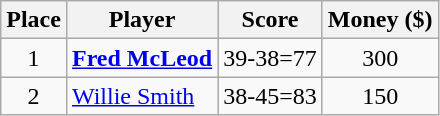<table class=wikitable>
<tr>
<th>Place</th>
<th>Player</th>
<th>Score</th>
<th>Money ($)</th>
</tr>
<tr>
<td align=center>1</td>
<td> <strong><a href='#'>Fred McLeod</a></strong></td>
<td align=center>39-38=77</td>
<td align=center>300</td>
</tr>
<tr>
<td align=center>2</td>
<td> <a href='#'>Willie Smith</a></td>
<td align=center>38-45=83</td>
<td align=center>150</td>
</tr>
</table>
